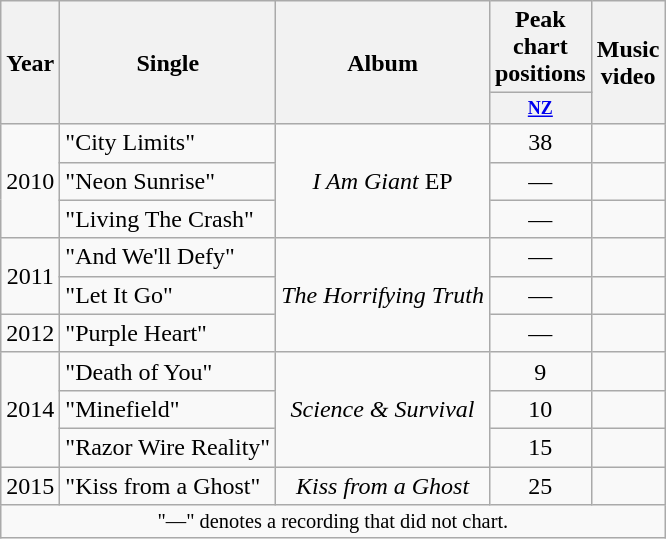<table class="wikitable" style="text-align:center;">
<tr>
<th rowspan="2">Year</th>
<th rowspan="2">Single</th>
<th rowspan="2">Album</th>
<th rowspan="1">Peak chart positions</th>
<th rowspan="2">Music<br>video</th>
</tr>
<tr>
<th style="width:4em;font-size:75%"><a href='#'>NZ</a><br></th>
</tr>
<tr>
<td rowspan="3">2010</td>
<td align="left">"City Limits"</td>
<td rowspan="3"><em>I Am Giant</em> EP</td>
<td>38</td>
<td></td>
</tr>
<tr>
<td align="left">"Neon Sunrise"</td>
<td>—</td>
<td></td>
</tr>
<tr>
<td align="left">"Living The Crash"</td>
<td>—</td>
<td></td>
</tr>
<tr>
<td rowspan="2">2011</td>
<td align="left">"And We'll Defy"</td>
<td rowspan="3"><em>The Horrifying Truth</em></td>
<td>—</td>
<td></td>
</tr>
<tr>
<td align="left">"Let It Go"</td>
<td>—</td>
<td></td>
</tr>
<tr>
<td>2012</td>
<td align="left">"Purple Heart"</td>
<td>—</td>
<td></td>
</tr>
<tr>
<td rowspan="3">2014</td>
<td align="left">"Death of You"</td>
<td rowspan="3"><em>Science & Survival</em></td>
<td>9</td>
<td></td>
</tr>
<tr>
<td align="left">"Minefield"</td>
<td>10</td>
<td></td>
</tr>
<tr>
<td align="left">"Razor Wire Reality"</td>
<td>15</td>
<td></td>
</tr>
<tr>
<td>2015</td>
<td align="left">"Kiss from a Ghost"</td>
<td><em>Kiss from a Ghost</em></td>
<td>25</td>
<td></td>
</tr>
<tr>
<td colspan="5" style="font-size:85%">"—" denotes a recording that did not chart.</td>
</tr>
</table>
